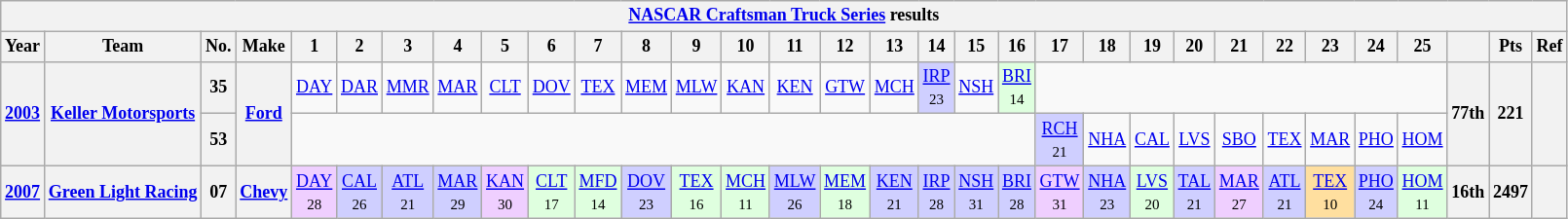<table class="wikitable" style="text-align:center; font-size:75%">
<tr>
<th colspan=45><a href='#'>NASCAR Craftsman Truck Series</a> results</th>
</tr>
<tr>
<th>Year</th>
<th>Team</th>
<th>No.</th>
<th>Make</th>
<th>1</th>
<th>2</th>
<th>3</th>
<th>4</th>
<th>5</th>
<th>6</th>
<th>7</th>
<th>8</th>
<th>9</th>
<th>10</th>
<th>11</th>
<th>12</th>
<th>13</th>
<th>14</th>
<th>15</th>
<th>16</th>
<th>17</th>
<th>18</th>
<th>19</th>
<th>20</th>
<th>21</th>
<th>22</th>
<th>23</th>
<th>24</th>
<th>25</th>
<th></th>
<th>Pts</th>
<th>Ref</th>
</tr>
<tr>
<th rowspan=2><a href='#'>2003</a></th>
<th rowspan=2><a href='#'>Keller Motorsports</a></th>
<th>35</th>
<th rowspan=2><a href='#'>Ford</a></th>
<td><a href='#'>DAY</a></td>
<td><a href='#'>DAR</a></td>
<td><a href='#'>MMR</a></td>
<td><a href='#'>MAR</a></td>
<td><a href='#'>CLT</a></td>
<td><a href='#'>DOV</a></td>
<td><a href='#'>TEX</a></td>
<td><a href='#'>MEM</a></td>
<td><a href='#'>MLW</a></td>
<td><a href='#'>KAN</a></td>
<td><a href='#'>KEN</a></td>
<td><a href='#'>GTW</a></td>
<td><a href='#'>MCH</a></td>
<td style="background:#CFCFFF;"><a href='#'>IRP</a><br><small>23</small></td>
<td><a href='#'>NSH</a></td>
<td style="background:#DFFFDF;"><a href='#'>BRI</a><br><small>14</small></td>
<td colspan=9></td>
<th rowspan=2>77th</th>
<th rowspan=2>221</th>
<th rowspan=2></th>
</tr>
<tr>
<th>53</th>
<td colspan=16></td>
<td style="background:#CFCFFF;"><a href='#'>RCH</a><br><small>21</small></td>
<td><a href='#'>NHA</a></td>
<td><a href='#'>CAL</a></td>
<td><a href='#'>LVS</a></td>
<td><a href='#'>SBO</a></td>
<td><a href='#'>TEX</a></td>
<td><a href='#'>MAR</a></td>
<td><a href='#'>PHO</a></td>
<td><a href='#'>HOM</a></td>
</tr>
<tr>
<th><a href='#'>2007</a></th>
<th><a href='#'>Green Light Racing</a></th>
<th>07</th>
<th><a href='#'>Chevy</a></th>
<td style="background:#EFCFFF;"><a href='#'>DAY</a><br><small>28</small></td>
<td style="background:#CFCFFF;"><a href='#'>CAL</a><br><small>26</small></td>
<td style="background:#CFCFFF;"><a href='#'>ATL</a><br><small>21</small></td>
<td style="background:#CFCFFF;"><a href='#'>MAR</a><br><small>29</small></td>
<td style="background:#EFCFFF;"><a href='#'>KAN</a><br><small>30</small></td>
<td style="background:#DFFFDF;"><a href='#'>CLT</a><br><small>17</small></td>
<td style="background:#DFFFDF;"><a href='#'>MFD</a><br><small>14</small></td>
<td style="background:#CFCFFF;"><a href='#'>DOV</a><br><small>23</small></td>
<td style="background:#DFFFDF;"><a href='#'>TEX</a><br><small>16</small></td>
<td style="background:#DFFFDF;"><a href='#'>MCH</a><br><small>11</small></td>
<td style="background:#CFCFFF;"><a href='#'>MLW</a><br><small>26</small></td>
<td style="background:#DFFFDF;"><a href='#'>MEM</a><br><small>18</small></td>
<td style="background:#CFCFFF;"><a href='#'>KEN</a><br><small>21</small></td>
<td style="background:#CFCFFF;"><a href='#'>IRP</a><br><small>28</small></td>
<td style="background:#CFCFFF;"><a href='#'>NSH</a><br><small>31</small></td>
<td style="background:#CFCFFF;"><a href='#'>BRI</a><br><small>28</small></td>
<td style="background:#EFCFFF;"><a href='#'>GTW</a><br><small>31</small></td>
<td style="background:#CFCFFF;"><a href='#'>NHA</a><br><small>23</small></td>
<td style="background:#DFFFDF;"><a href='#'>LVS</a><br><small>20</small></td>
<td style="background:#CFCFFF;"><a href='#'>TAL</a><br><small>21</small></td>
<td style="background:#EFCFFF;"><a href='#'>MAR</a><br><small>27</small></td>
<td style="background:#CFCFFF;"><a href='#'>ATL</a><br><small>21</small></td>
<td style="background:#FFDF9F;"><a href='#'>TEX</a><br><small>10</small></td>
<td style="background:#CFCFFF;"><a href='#'>PHO</a><br><small>24</small></td>
<td style="background:#DFFFDF;"><a href='#'>HOM</a><br><small>11</small></td>
<th>16th</th>
<th>2497</th>
<th></th>
</tr>
</table>
